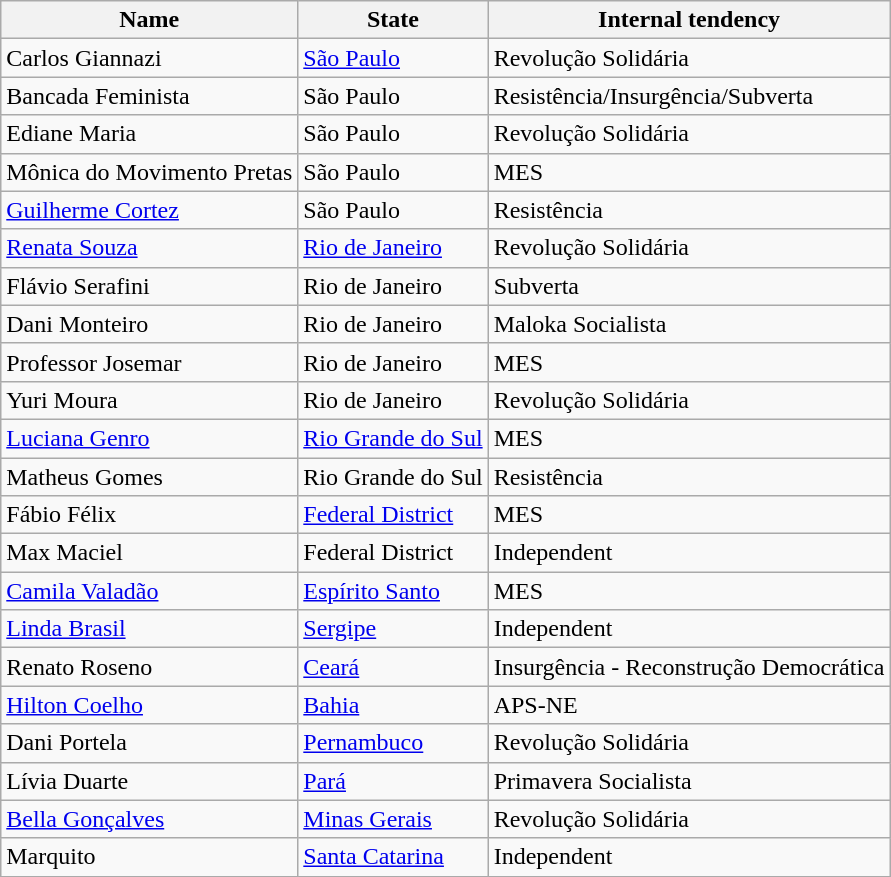<table class="wikitable">
<tr>
<th>Name</th>
<th>State</th>
<th>Internal tendency</th>
</tr>
<tr>
<td>Carlos Giannazi</td>
<td><a href='#'>São Paulo</a></td>
<td>Revolução Solidária</td>
</tr>
<tr>
<td>Bancada Feminista</td>
<td>São Paulo</td>
<td>Resistência/Insurgência/Subverta</td>
</tr>
<tr>
<td>Ediane Maria</td>
<td>São Paulo</td>
<td>Revolução Solidária</td>
</tr>
<tr>
<td>Mônica do Movimento Pretas</td>
<td>São Paulo</td>
<td>MES</td>
</tr>
<tr>
<td><a href='#'>Guilherme Cortez</a></td>
<td>São Paulo</td>
<td>Resistência</td>
</tr>
<tr>
<td><a href='#'>Renata Souza</a></td>
<td><a href='#'>Rio de Janeiro</a></td>
<td>Revolução Solidária</td>
</tr>
<tr>
<td>Flávio Serafini</td>
<td>Rio de Janeiro</td>
<td>Subverta</td>
</tr>
<tr>
<td>Dani Monteiro</td>
<td>Rio de Janeiro</td>
<td>Maloka Socialista</td>
</tr>
<tr>
<td>Professor Josemar</td>
<td>Rio de Janeiro</td>
<td>MES</td>
</tr>
<tr>
<td>Yuri Moura</td>
<td>Rio de Janeiro</td>
<td>Revolução Solidária</td>
</tr>
<tr>
<td><a href='#'>Luciana Genro</a></td>
<td><a href='#'>Rio Grande do Sul</a></td>
<td>MES</td>
</tr>
<tr>
<td>Matheus Gomes</td>
<td>Rio Grande do Sul</td>
<td>Resistência</td>
</tr>
<tr>
<td>Fábio Félix</td>
<td><a href='#'>Federal District</a></td>
<td>MES</td>
</tr>
<tr>
<td>Max Maciel</td>
<td>Federal District</td>
<td>Independent</td>
</tr>
<tr>
<td><a href='#'>Camila Valadão</a></td>
<td><a href='#'>Espírito Santo</a></td>
<td>MES</td>
</tr>
<tr>
<td><a href='#'>Linda Brasil</a></td>
<td><a href='#'>Sergipe</a></td>
<td>Independent</td>
</tr>
<tr>
<td>Renato Roseno</td>
<td><a href='#'>Ceará</a></td>
<td>Insurgência - Reconstrução Democrática</td>
</tr>
<tr>
<td><a href='#'>Hilton Coelho</a></td>
<td><a href='#'>Bahia</a></td>
<td>APS-NE</td>
</tr>
<tr>
<td>Dani Portela</td>
<td><a href='#'>Pernambuco</a></td>
<td>Revolução Solidária</td>
</tr>
<tr>
<td>Lívia Duarte</td>
<td><a href='#'>Pará</a></td>
<td>Primavera Socialista</td>
</tr>
<tr>
<td><a href='#'>Bella Gonçalves</a></td>
<td><a href='#'>Minas Gerais</a></td>
<td>Revolução Solidária</td>
</tr>
<tr>
<td>Marquito</td>
<td><a href='#'>Santa Catarina</a></td>
<td>Independent</td>
</tr>
<tr>
</tr>
</table>
